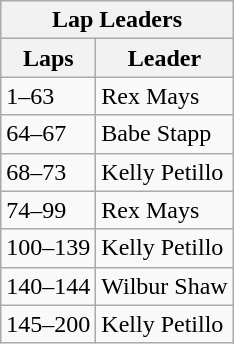<table class="wikitable">
<tr>
<th colspan=2>Lap Leaders</th>
</tr>
<tr>
<th>Laps</th>
<th>Leader</th>
</tr>
<tr>
<td>1–63</td>
<td>Rex Mays</td>
</tr>
<tr>
<td>64–67</td>
<td>Babe Stapp</td>
</tr>
<tr>
<td>68–73</td>
<td>Kelly Petillo</td>
</tr>
<tr>
<td>74–99</td>
<td>Rex Mays</td>
</tr>
<tr>
<td>100–139</td>
<td>Kelly Petillo</td>
</tr>
<tr>
<td>140–144</td>
<td>Wilbur Shaw</td>
</tr>
<tr>
<td>145–200</td>
<td>Kelly Petillo</td>
</tr>
</table>
